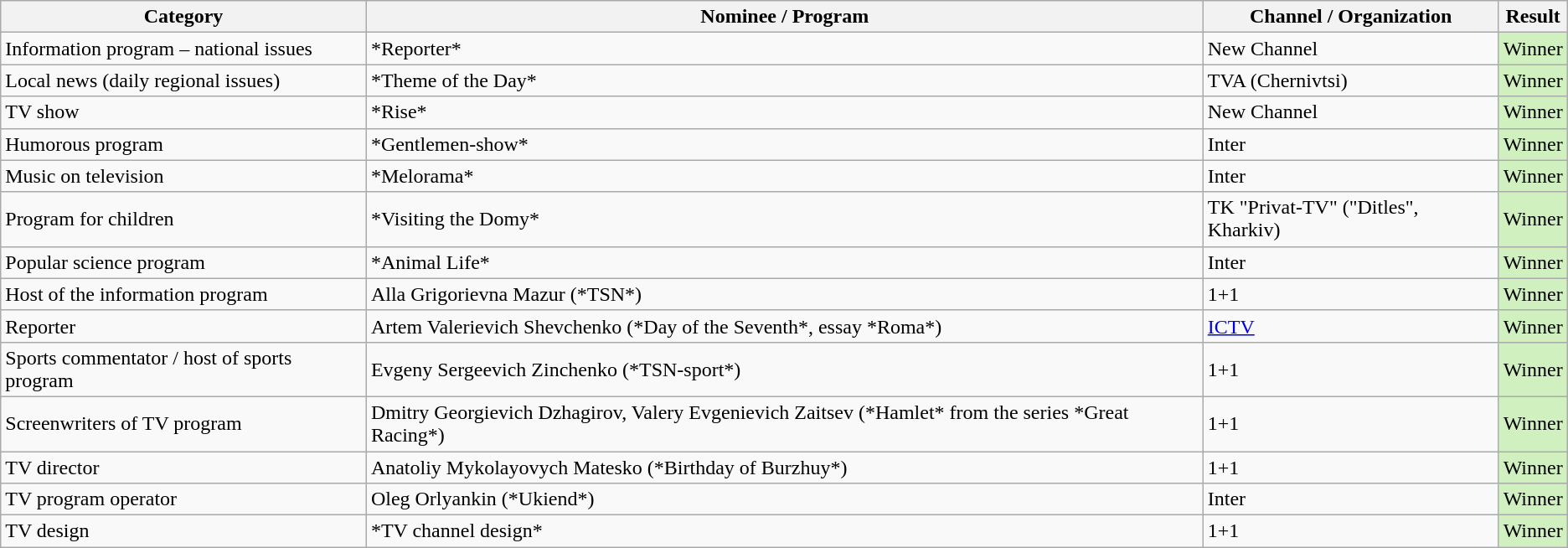<table class="wikitable sortable">
<tr>
<th>Category</th>
<th>Nominee / Program</th>
<th>Channel / Organization</th>
<th>Result</th>
</tr>
<tr>
<td>Information program – national issues</td>
<td>*Reporter*</td>
<td>New Channel</td>
<td style="background:#d0f0c0;">Winner</td>
</tr>
<tr>
<td>Local news (daily regional issues)</td>
<td>*Theme of the Day*</td>
<td>TVA (Chernivtsi)</td>
<td style="background:#d0f0c0;">Winner</td>
</tr>
<tr>
<td>TV show</td>
<td>*Rise*</td>
<td>New Channel</td>
<td style="background:#d0f0c0;">Winner</td>
</tr>
<tr>
<td>Humorous program</td>
<td>*Gentlemen-show*</td>
<td>Inter</td>
<td style="background:#d0f0c0;">Winner</td>
</tr>
<tr>
<td>Music on television</td>
<td>*Melorama*</td>
<td>Inter</td>
<td style="background:#d0f0c0;">Winner</td>
</tr>
<tr>
<td>Program for children</td>
<td>*Visiting the Domy*</td>
<td>TK "Privat-TV" ("Ditles", Kharkiv)</td>
<td style="background:#d0f0c0;">Winner</td>
</tr>
<tr>
<td>Popular science program</td>
<td>*Animal Life*</td>
<td>Inter</td>
<td style="background:#d0f0c0;">Winner</td>
</tr>
<tr>
<td>Host of the information program</td>
<td>Alla Grigorievna Mazur (*TSN*)</td>
<td>1+1</td>
<td style="background:#d0f0c0;">Winner</td>
</tr>
<tr>
<td>Reporter</td>
<td>Artem Valerievich Shevchenko (*Day of the Seventh*, essay *Roma*)</td>
<td><a href='#'>ICTV</a></td>
<td style="background:#d0f0c0;">Winner</td>
</tr>
<tr>
<td>Sports commentator / host of sports program</td>
<td>Evgeny Sergeevich Zinchenko (*TSN-sport*)</td>
<td>1+1</td>
<td style="background:#d0f0c0;">Winner</td>
</tr>
<tr>
<td>Screenwriters of TV program</td>
<td>Dmitry Georgievich Dzhagirov, Valery Evgenievich Zaitsev (*Hamlet* from the series *Great Racing*)</td>
<td>1+1</td>
<td style="background:#d0f0c0;">Winner</td>
</tr>
<tr>
<td>TV director</td>
<td>Anatoliy Mykolayovych Matesko (*Birthday of Burzhuy*)</td>
<td>1+1</td>
<td style="background:#d0f0c0;">Winner</td>
</tr>
<tr>
<td>TV program operator</td>
<td>Oleg Orlyankin (*Ukiend*)</td>
<td>Inter</td>
<td style="background:#d0f0c0;">Winner</td>
</tr>
<tr>
<td>TV design</td>
<td>*TV channel design*</td>
<td>1+1</td>
<td style="background:#d0f0c0;">Winner</td>
</tr>
</table>
